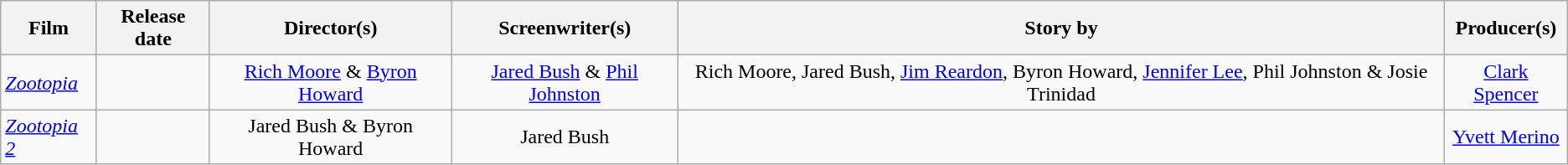<table class="wikitable plainrowheaders" style="text-align:center;">
<tr>
<th>Film</th>
<th>Release date</th>
<th>Director(s)</th>
<th>Screenwriter(s)</th>
<th>Story by</th>
<th>Producer(s)</th>
</tr>
<tr>
<td style="text-align:left"><em><a href='#'>Zootopia</a></em></td>
<td style="text-align:left"></td>
<td><a href='#'>Rich Moore</a> & <a href='#'>Byron Howard</a></td>
<td><a href='#'>Jared Bush</a> & <a href='#'>Phil Johnston</a></td>
<td>Rich Moore, Jared Bush, <a href='#'>Jim Reardon</a>, Byron Howard, <a href='#'>Jennifer Lee</a>, Phil Johnston & Josie Trinidad</td>
<td><a href='#'>Clark Spencer</a></td>
</tr>
<tr>
<td style="text-align:left"><em><a href='#'>Zootopia 2</a></em></td>
<td style="text-align:left"></td>
<td>Jared Bush & Byron Howard</td>
<td>Jared Bush</td>
<td></td>
<td><a href='#'>Yvett Merino</a></td>
</tr>
</table>
